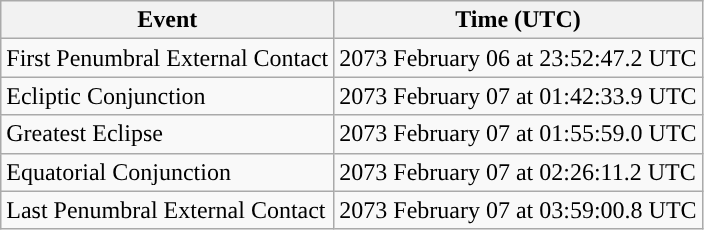<table class="wikitable">
<tr>
<th>Event</th>
<th>Time (UTC)</th>
</tr>
<tr>
<td>First Penumbral External Contact</td>
<td>2073 February 06 at 23:52:47.2 UTC</td>
</tr>
<tr>
<td>Ecliptic Conjunction</td>
<td>2073 February 07 at 01:42:33.9 UTC</td>
</tr>
<tr>
<td>Greatest Eclipse</td>
<td>2073 February 07 at 01:55:59.0 UTC</td>
</tr>
<tr>
<td>Equatorial Conjunction</td>
<td>2073 February 07 at 02:26:11.2 UTC</td>
</tr>
<tr>
<td>Last Penumbral External Contact</td>
<td>2073 February 07 at 03:59:00.8 UTC</td>
</tr>
</table>
